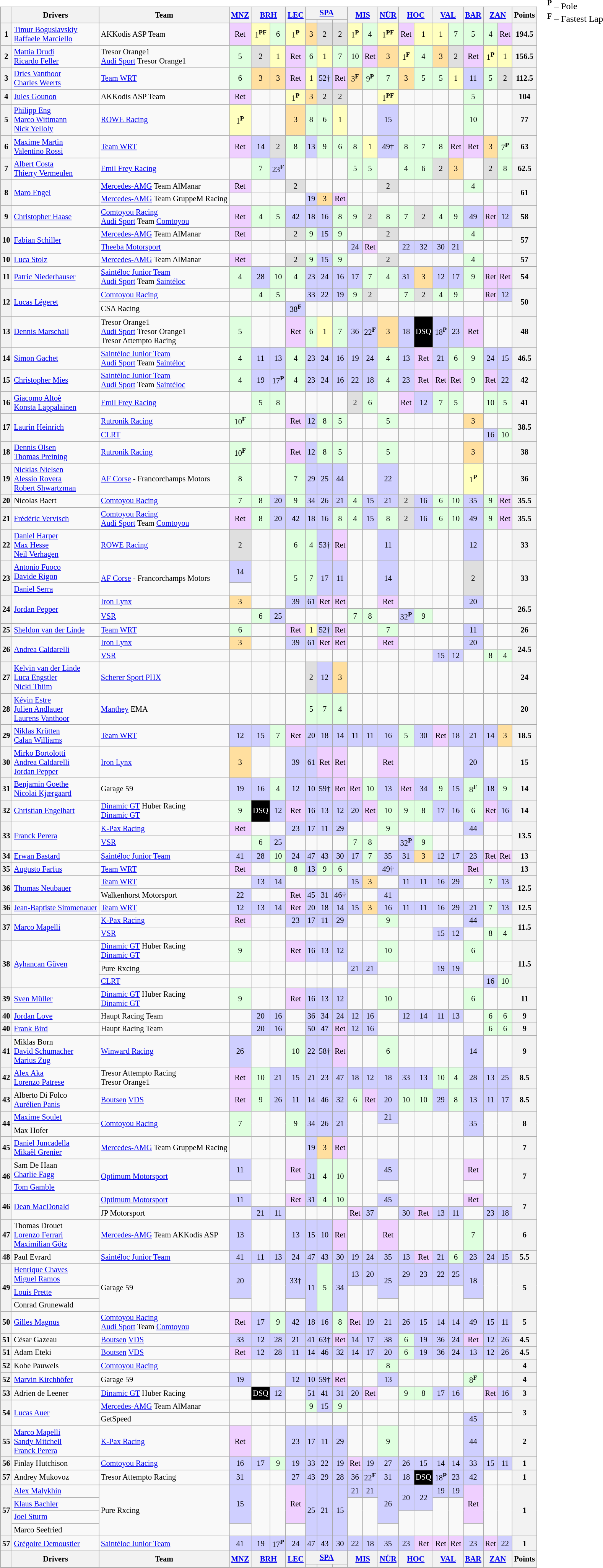<table>
<tr>
<td><br><table class="wikitable" style="font-size:85%; text-align:center;">
<tr>
<th rowspan="2"></th>
<th rowspan="2">Drivers</th>
<th rowspan="2">Team</th>
<th rowspan="2"><a href='#'>MNZ</a><br></th>
<th rowspan="2" colspan="2"><a href='#'>BRH</a><br></th>
<th rowspan="2"><a href='#'>LEC</a><br></th>
<th colspan="3"><a href='#'>SPA</a><br></th>
<th rowspan="2" colspan="2"><a href='#'>MIS</a><br></th>
<th rowspan="2"><a href='#'>NÜR</a><br></th>
<th rowspan="2" colspan="2"><a href='#'>HOC</a><br></th>
<th rowspan="2" colspan="2"><a href='#'>VAL</a><br></th>
<th rowspan="2"><a href='#'>BAR</a><br></th>
<th rowspan="2" colspan="2"><a href='#'>ZAN</a><br></th>
<th rowspan="2">Points</th>
</tr>
<tr>
<th></th>
<th></th>
<th></th>
</tr>
<tr>
<th>1</th>
<td align="left"> <a href='#'>Timur Boguslavskiy</a><br> <a href='#'>Raffaele Marciello</a></td>
<td align="left"> AKKodis ASP Team</td>
<td style="background:#efcfff;">Ret</td>
<td style="background:#ffffbf;">1<sup><strong>PF</strong></sup></td>
<td style="background:#dfffdf;">6</td>
<td style="background:#ffffbf;">1<sup><strong>P</strong></sup></td>
<td style="background:#ffdf9f;">3</td>
<td style="background:#dfdfdf;">2</td>
<td style="background:#dfdfdf;">2</td>
<td style="background:#ffffbf;">1<sup><strong>P</strong></sup></td>
<td style="background:#dfffdf;">4</td>
<td style="background:#ffffbf;">1<sup><strong>PF</strong></sup></td>
<td style="background:#efcfff;">Ret</td>
<td style="background:#ffffbf;">1</td>
<td style="background:#ffffbf;">1</td>
<td style="background:#dfffdf;">7</td>
<td style="background:#dfffdf;">5</td>
<td style="background:#dfffdf;">4</td>
<td style="background:#efcfff;">Ret</td>
<th>194.5</th>
</tr>
<tr>
<th>2</th>
<td align="left"> <a href='#'>Mattia Drudi</a><br> <a href='#'>Ricardo Feller</a></td>
<td align="left" nowrap> Tresor Orange1<br> <a href='#'>Audi Sport</a> Tresor Orange1</td>
<td style="background:#dfffdf;">5</td>
<td style="background:#dfdfdf;">2</td>
<td style="background:#ffffbf;">1</td>
<td style="background:#efcfff;">Ret</td>
<td style="background:#dfffdf;">6</td>
<td style="background:#ffffbf;">1</td>
<td style="background:#dfffdf;">7</td>
<td style="background:#dfffdf;">10</td>
<td style="background:#efcfff;">Ret</td>
<td style="background:#ffdf9f;">3</td>
<td style="background:#ffffbf;">1<sup><strong>F</strong></sup></td>
<td style="background:#dfffdf;">4</td>
<td style="background:#ffdf9f;">3</td>
<td style="background:#dfdfdf;">2</td>
<td style="background:#efcfff;">Ret</td>
<td style="background:#ffffbf;">1<sup><strong>P</strong></sup></td>
<td style="background:#ffffbf;">1</td>
<th>156.5</th>
</tr>
<tr>
<th>3</th>
<td align="left"> <a href='#'>Dries Vanthoor</a><br> <a href='#'>Charles Weerts</a></td>
<td align="left"> <a href='#'>Team WRT</a></td>
<td style="background:#dfffdf;">6</td>
<td style="background:#ffdf9f;">3</td>
<td style="background:#ffdf9f;">3</td>
<td style="background:#efcfff;">Ret</td>
<td style="background:#ffffbf;">1</td>
<td style="background:#cfcfff;">52†</td>
<td style="background:#efcfff;">Ret</td>
<td style="background:#ffdf9f;">3<sup><strong>F</strong></sup></td>
<td style="background:#dfffdf;">9<sup><strong>P</strong></sup></td>
<td style="background:#dfffdf;">7</td>
<td style="background:#ffdf9f;">3</td>
<td style="background:#dfffdf;">5</td>
<td style="background:#dfffdf;">5</td>
<td style="background:#ffffbf;">1</td>
<td style="background:#cfcfff;">11</td>
<td style="background:#dfffdf;">5</td>
<td style="background:#dfdfdf;">2</td>
<th>112.5</th>
</tr>
<tr>
<th>4</th>
<td align="left"> <a href='#'>Jules Gounon</a></td>
<td align="left"> AKKodis ASP Team</td>
<td style="background:#efcfff;">Ret</td>
<td></td>
<td></td>
<td style="background:#ffffbf;">1<sup><strong>P</strong></sup></td>
<td style="background:#ffdf9f;">3</td>
<td style="background:#dfdfdf;">2</td>
<td style="background:#dfdfdf;">2</td>
<td></td>
<td></td>
<td style="background:#ffffbf;">1<sup><strong>PF</strong></sup></td>
<td></td>
<td></td>
<td></td>
<td></td>
<td style="background:#dfffdf;">5</td>
<td></td>
<td></td>
<th>104</th>
</tr>
<tr>
<th>5</th>
<td align="left"> <a href='#'>Philipp Eng</a><br> <a href='#'>Marco Wittmann</a><br> <a href='#'>Nick Yelloly</a></td>
<td align="left"> <a href='#'>ROWE Racing</a></td>
<td style="background:#ffffbf;">1<sup><strong>P</strong></sup></td>
<td></td>
<td></td>
<td style="background:#ffdf9f;">3</td>
<td style="background:#dfffdf;">8</td>
<td style="background:#dfffdf;">6</td>
<td style="background:#ffffbf;">1</td>
<td></td>
<td></td>
<td style="background:#cfcfff;">15</td>
<td></td>
<td></td>
<td></td>
<td></td>
<td style="background:#dfffdf;">10</td>
<td></td>
<td></td>
<th>77</th>
</tr>
<tr>
<th>6</th>
<td align="left"> <a href='#'>Maxime Martin</a><br> <a href='#'>Valentino Rossi</a></td>
<td align="left"> <a href='#'>Team WRT</a></td>
<td style="background:#efcfff;">Ret</td>
<td style="background:#cfcfff;">14</td>
<td style="background:#dfdfdf;">2</td>
<td style="background:#dfffdf;">8</td>
<td style="background:#cfcfff;">13</td>
<td style="background:#dfffdf;">9</td>
<td style="background:#dfffdf;">6</td>
<td style="background:#dfffdf;">8</td>
<td style="background:#ffffbf;">1</td>
<td style="background:#cfcfff;">49†</td>
<td style="background:#dfffdf;">8</td>
<td style="background:#dfffdf;">7</td>
<td style="background:#dfffdf;">8</td>
<td style="background:#efcfff;">Ret</td>
<td style="background:#efcfff;">Ret</td>
<td style="background:#ffdf9f;">3</td>
<td style="background:#dfffdf;">7<sup><strong>P</strong></sup></td>
<th>63</th>
</tr>
<tr>
<th>7</th>
<td align="left"> <a href='#'>Albert Costa</a><br> <a href='#'>Thierry Vermeulen</a></td>
<td align="left"> <a href='#'>Emil Frey Racing</a></td>
<td></td>
<td style="background:#dfffdf;">7</td>
<td style="background:#cfcfff;">23<sup><strong>F</strong></sup></td>
<td></td>
<td></td>
<td></td>
<td></td>
<td style="background:#dfffdf;">5</td>
<td style="background:#dfffdf;">5</td>
<td></td>
<td style="background:#dfffdf;">4</td>
<td style="background:#dfffdf;">6</td>
<td style="background:#dfdfdf;">2</td>
<td style="background:#ffdf9f;">3</td>
<td></td>
<td style="background:#dfdfdf;">2</td>
<td style="background:#dfffdf;">8</td>
<th>62.5</th>
</tr>
<tr>
<th rowspan="2">8</th>
<td rowspan="2" align="left"> <a href='#'>Maro Engel</a></td>
<td align="left"> <a href='#'>Mercedes-AMG</a> Team AlManar</td>
<td style="background:#efcfff;">Ret</td>
<td></td>
<td></td>
<td style="background:#dfdfdf;">2</td>
<td></td>
<td></td>
<td></td>
<td></td>
<td></td>
<td style="background:#dfdfdf;">2</td>
<td></td>
<td></td>
<td></td>
<td></td>
<td style="background:#dfffdf;">4</td>
<td></td>
<td></td>
<th rowspan="2">61</th>
</tr>
<tr>
<td align="left"> <a href='#'>Mercedes-AMG</a> Team GruppeM Racing</td>
<td></td>
<td></td>
<td></td>
<td></td>
<td style="background:#cfcfff;">19</td>
<td style="background:#ffdf9f;">3</td>
<td style="background:#efcfff;">Ret</td>
<td></td>
<td></td>
<td></td>
<td></td>
<td></td>
<td></td>
<td></td>
<td></td>
<td></td>
<td></td>
</tr>
<tr>
<th>9</th>
<td align="left"> <a href='#'>Christopher Haase</a></td>
<td align="left"> <a href='#'>Comtoyou Racing</a><br> <a href='#'>Audi Sport</a> Team <a href='#'>Comtoyou</a></td>
<td style="background:#efcfff;">Ret</td>
<td style="background:#dfffdf;">4</td>
<td style="background:#dfffdf;">5</td>
<td style="background:#cfcfff;">42</td>
<td style="background:#cfcfff;">18</td>
<td style="background:#cfcfff;">16</td>
<td style="background:#dfffdf;">8</td>
<td style="background:#dfffdf;">9</td>
<td style="background:#dfdfdf;">2</td>
<td style="background:#dfffdf;">8</td>
<td style="background:#dfffdf;">7</td>
<td style="background:#dfdfdf;">2</td>
<td style="background:#dfffdf;">4</td>
<td style="background:#dfffdf;">9</td>
<td style="background:#cfcfff;">49</td>
<td style="background:#efcfff;">Ret</td>
<td style="background:#cfcfff;">12</td>
<th>58</th>
</tr>
<tr>
<th rowspan=2>10</th>
<td rowspan=2 align="left"> <a href='#'>Fabian Schiller</a></td>
<td align="left"> <a href='#'>Mercedes-AMG</a> Team AlManar</td>
<td style="background:#efcfff;">Ret</td>
<td></td>
<td></td>
<td style="background:#dfdfdf;">2</td>
<td style="background:#dfffdf;">9</td>
<td style="background:#cfcfff;">15</td>
<td style="background:#dfffdf;">9</td>
<td></td>
<td></td>
<td style="background:#dfdfdf;">2</td>
<td></td>
<td></td>
<td></td>
<td></td>
<td style="background:#dfffdf;">4</td>
<td></td>
<td></td>
<th rowspan=2>57</th>
</tr>
<tr>
<td align="left"> <a href='#'>Theeba Motorsport</a></td>
<td></td>
<td></td>
<td></td>
<td></td>
<td></td>
<td></td>
<td></td>
<td style="background:#cfcfff;">24</td>
<td style="background:#efcfff;">Ret</td>
<td></td>
<td style="background:#cfcfff;">22</td>
<td style="background:#cfcfff;">32</td>
<td style="background:#cfcfff;">30</td>
<td style="background:#cfcfff;">21</td>
<td></td>
<td></td>
<td></td>
</tr>
<tr>
<th>10</th>
<td align="left"> <a href='#'>Luca Stolz</a></td>
<td align="left"> <a href='#'>Mercedes-AMG</a> Team AlManar</td>
<td style="background:#efcfff;">Ret</td>
<td></td>
<td></td>
<td style="background:#dfdfdf;">2</td>
<td style="background:#dfffdf;">9</td>
<td style="background:#cfcfff;">15</td>
<td style="background:#dfffdf;">9</td>
<td></td>
<td></td>
<td style="background:#dfdfdf;">2</td>
<td></td>
<td></td>
<td></td>
<td></td>
<td style="background:#dfffdf;">4</td>
<td></td>
<td></td>
<th>57</th>
</tr>
<tr>
<th>11</th>
<td align="left"> <a href='#'>Patric Niederhauser</a></td>
<td align="left"> <a href='#'>Saintéloc Junior Team</a><br> <a href='#'>Audi Sport</a> Team <a href='#'>Saintéloc</a></td>
<td style="background:#dfffdf;">4</td>
<td style="background:#cfcfff;">28</td>
<td style="background:#dfffdf;">10</td>
<td style="background:#dfffdf;">4</td>
<td style="background:#cfcfff;">23</td>
<td style="background:#cfcfff;">24</td>
<td style="background:#cfcfff;">16</td>
<td style="background:#cfcfff;">17</td>
<td style="background:#dfffdf;">7</td>
<td style="background:#dfffdf;">4</td>
<td style="background:#cfcfff;">31</td>
<td style="background:#ffdf9f;">3</td>
<td style="background:#cfcfff;">12</td>
<td style="background:#cfcfff;">17</td>
<td style="background:#dfffdf;">9</td>
<td style="background:#efcfff;">Ret</td>
<td style="background:#efcfff;">Ret</td>
<th>54</th>
</tr>
<tr>
<th rowspan=2>12</th>
<td rowspan=2 align="left"> <a href='#'>Lucas Légeret</a></td>
<td align=left> <a href='#'>Comtoyou Racing</a></td>
<td></td>
<td style="background:#dfffdf;">4</td>
<td style="background:#dfffdf;">5</td>
<td></td>
<td style="background:#cfcfff;">33</td>
<td style="background:#cfcfff;">22</td>
<td style="background:#cfcfff;">19</td>
<td style="background:#dfffdf;">9</td>
<td style="background:#dfdfdf;">2</td>
<td></td>
<td style="background:#dfffdf;">7</td>
<td style="background:#dfdfdf;">2</td>
<td style="background:#dfffdf;">4</td>
<td style="background:#dfffdf;">9</td>
<td></td>
<td style="background:#efcfff;">Ret</td>
<td style="background:#cfcfff;">12</td>
<th rowspan=2>50</th>
</tr>
<tr>
<td align="left"> CSA Racing</td>
<td></td>
<td></td>
<td></td>
<td style="background:#cfcfff;">38<sup><strong>F</strong></sup></td>
<td></td>
<td></td>
<td></td>
<td></td>
<td></td>
<td></td>
<td></td>
<td></td>
<td></td>
<td></td>
<td></td>
<td></td>
<td></td>
</tr>
<tr>
<th>13</th>
<td align="left"> <a href='#'>Dennis Marschall</a></td>
<td align="left"> Tresor Orange1<br> <a href='#'>Audi Sport</a> Tresor Orange1<br> Tresor Attempto Racing</td>
<td style="background:#dfffdf;">5</td>
<td></td>
<td></td>
<td style="background:#efcfff;">Ret</td>
<td style="background:#dfffdf;">6</td>
<td style="background:#ffffbf;">1</td>
<td style="background:#dfffdf;">7</td>
<td style="background:#cfcfff;">36</td>
<td style="background:#cfcfff;">22<sup><strong>F</strong></sup></td>
<td style="background:#ffdf9f;">3</td>
<td style="background:#cfcfff;">18</td>
<td style="background:#000000; color:white;">DSQ</td>
<td style="background:#cfcfff;">18<sup><strong>P</strong></sup></td>
<td style="background:#cfcfff;">23</td>
<td style="background:#efcfff;">Ret</td>
<td></td>
<td></td>
<th>48</th>
</tr>
<tr>
<th>14</th>
<td align="left"> <a href='#'>Simon Gachet</a></td>
<td align="left"> <a href='#'>Saintéloc Junior Team</a><br> <a href='#'>Audi Sport</a> Team <a href='#'>Saintéloc</a></td>
<td style="background:#dfffdf;">4</td>
<td style="background:#cfcfff;">11</td>
<td style="background:#cfcfff;">13</td>
<td style="background:#dfffdf;">4</td>
<td style="background:#cfcfff;">23</td>
<td style="background:#cfcfff;">24</td>
<td style="background:#cfcfff;">16</td>
<td style="background:#cfcfff;">19</td>
<td style="background:#cfcfff;">24</td>
<td style="background:#dfffdf;">4</td>
<td style="background:#cfcfff;">13</td>
<td style="background:#efcfff;">Ret</td>
<td style="background:#cfcfff;">21</td>
<td style="background:#dfffdf;">6</td>
<td style="background:#dfffdf;">9</td>
<td style="background:#cfcfff;">24</td>
<td style="background:#cfcfff;">15</td>
<th>46.5</th>
</tr>
<tr>
<th>15</th>
<td align="left"> <a href='#'>Christopher Mies</a></td>
<td align="left"> <a href='#'>Saintéloc Junior Team</a><br> <a href='#'>Audi Sport</a> Team <a href='#'>Saintéloc</a></td>
<td style="background:#dfffdf;">4</td>
<td style="background:#cfcfff;">19</td>
<td style="background:#cfcfff;">17<sup><strong>P</strong></sup></td>
<td style="background:#dfffdf;">4</td>
<td style="background:#cfcfff;">23</td>
<td style="background:#cfcfff;">24</td>
<td style="background:#cfcfff;">16</td>
<td style="background:#cfcfff;">22</td>
<td style="background:#cfcfff;">18</td>
<td style="background:#dfffdf;">4</td>
<td style="background:#cfcfff;">23</td>
<td style="background:#efcfff;">Ret</td>
<td style="background:#efcfff;">Ret</td>
<td style="background:#efcfff;">Ret</td>
<td style="background:#dfffdf;">9</td>
<td style="background:#efcfff;">Ret</td>
<td style="background:#cfcfff;">22</td>
<th>42</th>
</tr>
<tr>
<th>16</th>
<td align=left> <a href='#'>Giacomo Altoè</a><br> <a href='#'>Konsta Lappalainen</a></td>
<td align=left> <a href='#'>Emil Frey Racing</a></td>
<td></td>
<td style="background:#dfffdf;">5</td>
<td style="background:#dfffdf;">8</td>
<td></td>
<td></td>
<td></td>
<td></td>
<td style="background:#dfdfdf;">2</td>
<td style="background:#dfffdf;">6</td>
<td></td>
<td style="background:#efcfff;">Ret</td>
<td style="background:#cfcfff;">12</td>
<td style="background:#dfffdf;">7</td>
<td style="background:#dfffdf;">5</td>
<td></td>
<td style="background:#dfffdf;">10</td>
<td style="background:#dfffdf;">5</td>
<th>41</th>
</tr>
<tr>
<th rowspan=2>17</th>
<td rowspan=2 align="left"> <a href='#'>Laurin Heinrich</a></td>
<td align="left"> <a href='#'>Rutronik Racing</a></td>
<td style="background:#dfffdf;">10<sup><strong>F</strong></sup></td>
<td></td>
<td></td>
<td style="background:#efcfff;">Ret</td>
<td style="background:#cfcfff;">12</td>
<td style="background:#dfffdf;">8</td>
<td style="background:#dfffdf;">5</td>
<td></td>
<td></td>
<td style="background:#dfffdf;">5</td>
<td></td>
<td></td>
<td></td>
<td></td>
<td style="background:#ffdf9f;">3</td>
<td></td>
<td></td>
<th rowspan=2>38.5</th>
</tr>
<tr>
<td align="left"> <a href='#'>CLRT</a></td>
<td></td>
<td></td>
<td></td>
<td></td>
<td></td>
<td></td>
<td></td>
<td></td>
<td></td>
<td></td>
<td></td>
<td></td>
<td></td>
<td></td>
<td></td>
<td style="background:#cfcfff;">16</td>
<td style="background:#dfffdf;">10</td>
</tr>
<tr>
<th>18</th>
<td align="left"> <a href='#'>Dennis Olsen</a><br> <a href='#'>Thomas Preining</a></td>
<td align="left"> <a href='#'>Rutronik Racing</a></td>
<td style="background:#dfffdf;">10<sup><strong>F</strong></sup></td>
<td></td>
<td></td>
<td style="background:#efcfff;">Ret</td>
<td style="background:#cfcfff;">12</td>
<td style="background:#dfffdf;">8</td>
<td style="background:#dfffdf;">5</td>
<td></td>
<td></td>
<td style="background:#dfffdf;">5</td>
<td></td>
<td></td>
<td></td>
<td></td>
<td style="background:#ffdf9f;">3</td>
<td></td>
<td></td>
<th>38</th>
</tr>
<tr>
<th>19</th>
<td align="left"> <a href='#'>Nicklas Nielsen</a><br> <a href='#'>Alessio Rovera</a><br> <a href='#'>Robert Shwartzman</a></td>
<td align="left"> <a href='#'>AF Corse</a> - Francorchamps Motors</td>
<td style="background:#dfffdf;">8</td>
<td></td>
<td></td>
<td style="background:#dfffdf;">7</td>
<td style="background:#cfcfff;">29</td>
<td style="background:#cfcfff;">25</td>
<td style="background:#cfcfff;">44</td>
<td></td>
<td></td>
<td style="background:#cfcfff;">22</td>
<td></td>
<td></td>
<td></td>
<td></td>
<td style="background:#ffffbf;">1<sup><strong>P</strong></sup></td>
<td></td>
<td></td>
<th>36</th>
</tr>
<tr>
<th>20</th>
<td align=left> Nicolas Baert</td>
<td align=left> <a href='#'>Comtoyou Racing</a></td>
<td style="background:#dfffdf;">7</td>
<td style="background:#dfffdf;">8</td>
<td style="background:#cfcfff;">20</td>
<td style="background:#dfffdf;">9</td>
<td style="background:#cfcfff;">34</td>
<td style="background:#cfcfff;">26</td>
<td style="background:#cfcfff;">21</td>
<td style="background:#dfffdf;">4</td>
<td style="background:#cfcfff;">15</td>
<td style="background:#cfcfff;">21</td>
<td style="background:#dfdfdf;">2</td>
<td style="background:#cfcfff;">16</td>
<td style="background:#dfffdf;">6</td>
<td style="background:#dfffdf;">10</td>
<td style="background:#cfcfff;">35</td>
<td style="background:#dfffdf;">9</td>
<td style="background:#efcfff;">Ret</td>
<th>35.5</th>
</tr>
<tr>
<th>21</th>
<td align=left> <a href='#'>Frédéric Vervisch</a></td>
<td align=left> <a href='#'>Comtoyou Racing</a><br> <a href='#'>Audi Sport</a> Team <a href='#'>Comtoyou</a></td>
<td style="background:#efcfff;">Ret</td>
<td style="background:#dfffdf;">8</td>
<td style="background:#cfcfff;">20</td>
<td style="background:#cfcfff;">42</td>
<td style="background:#cfcfff;">18</td>
<td style="background:#cfcfff;">16</td>
<td style="background:#dfffdf;">8</td>
<td style="background:#dfffdf;">4</td>
<td style="background:#cfcfff;">15</td>
<td style="background:#dfffdf;">8</td>
<td style="background:#dfdfdf;">2</td>
<td style="background:#cfcfff;">16</td>
<td style="background:#dfffdf;">6</td>
<td style="background:#dfffdf;">10</td>
<td style="background:#cfcfff;">49</td>
<td style="background:#dfffdf;">9</td>
<td style="background:#efcfff;">Ret</td>
<th>35.5</th>
</tr>
<tr>
<th>22</th>
<td align="left"> <a href='#'>Daniel Harper</a><br> <a href='#'>Max Hesse</a><br> <a href='#'>Neil Verhagen</a></td>
<td align="left"> <a href='#'>ROWE Racing</a></td>
<td style="background:#dfdfdf;">2</td>
<td></td>
<td></td>
<td style="background:#dfffdf;">6</td>
<td style="background:#dfffdf;">4</td>
<td style="background:#cfcfff;">53†</td>
<td style="background:#efcfff;">Ret</td>
<td></td>
<td></td>
<td style="background:#cfcfff;">11</td>
<td></td>
<td></td>
<td></td>
<td></td>
<td style="background:#cfcfff;">12</td>
<td></td>
<td></td>
<th>33</th>
</tr>
<tr>
<th rowspan="2">23</th>
<td align="left"> <a href='#'>Antonio Fuoco</a><br> <a href='#'>Davide Rigon</a></td>
<td rowspan="2" align="left"> <a href='#'>AF Corse</a> - Francorchamps Motors</td>
<td style="background:#cfcfff;">14</td>
<td rowspan="2"></td>
<td rowspan="2"></td>
<td rowspan="2" style="background:#dfffdf;">5</td>
<td rowspan="2" style="background:#dfffdf;">7</td>
<td rowspan="2" style="background:#cfcfff;">17</td>
<td rowspan="2" style="background:#cfcfff;">11</td>
<td rowspan="2"></td>
<td rowspan="2"></td>
<td rowspan="2" style="background:#cfcfff;">14</td>
<td rowspan="2"></td>
<td rowspan="2"></td>
<td rowspan="2"></td>
<td rowspan="2"></td>
<td rowspan="2" style="background:#dfdfdf;">2</td>
<td rowspan="2"></td>
<td rowspan="2"></td>
<th rowspan="2">33</th>
</tr>
<tr>
<td align="left"> <a href='#'>Daniel Serra</a></td>
<td></td>
</tr>
<tr>
<th rowspan=2>24</th>
<td rowspan=2 align="left"> <a href='#'>Jordan Pepper</a></td>
<td align="left"> <a href='#'>Iron Lynx</a></td>
<td style="background:#ffdf9f;">3</td>
<td></td>
<td></td>
<td style="background:#cfcfff;">39</td>
<td style="background:#cfcfff;">61</td>
<td style="background:#efcfff;">Ret</td>
<td style="background:#efcfff;">Ret</td>
<td></td>
<td></td>
<td style="background:#efcfff;">Ret</td>
<td></td>
<td></td>
<td></td>
<td></td>
<td style="background:#cfcfff;">20</td>
<td></td>
<td></td>
<th rowspan=2>26.5</th>
</tr>
<tr>
<td align="left"> <a href='#'>VSR</a></td>
<td></td>
<td style="background:#dfffdf;">6</td>
<td style="background:#cfcfff;">25</td>
<td></td>
<td></td>
<td></td>
<td></td>
<td style="background:#dfffdf;">7</td>
<td style="background:#dfffdf;">8</td>
<td></td>
<td style="background:#cfcfff;">32<sup><strong>P</strong></sup></td>
<td style="background:#dfffdf;">9</td>
<td></td>
<td></td>
<td></td>
<td></td>
<td></td>
</tr>
<tr>
<th>25</th>
<td align="left"> <a href='#'>Sheldon van der Linde</a></td>
<td align="left"> <a href='#'>Team WRT</a></td>
<td style="background:#dfffdf;">6</td>
<td></td>
<td></td>
<td style="background:#efcfff;">Ret</td>
<td style="background:#ffffbf;">1</td>
<td style="background:#cfcfff;">52†</td>
<td style="background:#efcfff;">Ret</td>
<td></td>
<td></td>
<td style="background:#dfffdf;">7</td>
<td></td>
<td></td>
<td></td>
<td></td>
<td style="background:#cfcfff;">11</td>
<td></td>
<td></td>
<th>26</th>
</tr>
<tr>
<th rowspan=2>26</th>
<td rowspan=2 align="left"> <a href='#'>Andrea Caldarelli</a></td>
<td align="left"> <a href='#'>Iron Lynx</a></td>
<td style="background:#ffdf9f;">3</td>
<td></td>
<td></td>
<td style="background:#cfcfff;">39</td>
<td style="background:#cfcfff;">61</td>
<td style="background:#efcfff;">Ret</td>
<td style="background:#efcfff;">Ret</td>
<td></td>
<td></td>
<td style="background:#efcfff;">Ret</td>
<td></td>
<td></td>
<td></td>
<td></td>
<td style="background:#cfcfff;">20</td>
<td></td>
<td></td>
<th rowspan=2>24.5</th>
</tr>
<tr>
<td align="left"> <a href='#'>VSR</a></td>
<td></td>
<td></td>
<td></td>
<td></td>
<td></td>
<td></td>
<td></td>
<td></td>
<td></td>
<td></td>
<td></td>
<td></td>
<td style="background:#cfcfff;">15</td>
<td style="background:#cfcfff;">12</td>
<td></td>
<td style="background:#dfffdf;">8</td>
<td style="background:#dfffdf;">4</td>
</tr>
<tr>
<th>27</th>
<td align="left"> <a href='#'>Kelvin van der Linde</a><br> <a href='#'>Luca Engstler</a><br> <a href='#'>Nicki Thiim</a></td>
<td align="left"> <a href='#'>Scherer Sport PHX</a></td>
<td></td>
<td></td>
<td></td>
<td></td>
<td style="background:#dfdfdf;">2</td>
<td style="background:#cfcfff;">12</td>
<td style="background:#ffdf9f;">3</td>
<td></td>
<td></td>
<td></td>
<td></td>
<td></td>
<td></td>
<td></td>
<td></td>
<td></td>
<td></td>
<th>24</th>
</tr>
<tr>
<th>28</th>
<td align="left"> <a href='#'>Kévin Estre</a><br> <a href='#'>Julien Andlauer</a><br> <a href='#'>Laurens Vanthoor</a></td>
<td align="left"> <a href='#'>Manthey</a> EMA</td>
<td></td>
<td></td>
<td></td>
<td></td>
<td style="background:#dfffdf;">5</td>
<td style="background:#dfffdf;">7</td>
<td style="background:#dfffdf;">4</td>
<td></td>
<td></td>
<td></td>
<td></td>
<td></td>
<td></td>
<td></td>
<td></td>
<td></td>
<td></td>
<th>20</th>
</tr>
<tr>
<th>29</th>
<td align="left"> <a href='#'>Niklas Krütten</a><br> <a href='#'>Calan Williams</a></td>
<td align="left"> <a href='#'>Team WRT</a></td>
<td style="background:#cfcfff;">12</td>
<td style="background:#cfcfff;">15</td>
<td style="background:#dfffdf;">7</td>
<td style="background:#efcfff;">Ret</td>
<td style="background:#cfcfff;">20</td>
<td style="background:#cfcfff;">18</td>
<td style="background:#cfcfff;">14</td>
<td style="background:#cfcfff;">11</td>
<td style="background:#cfcfff;">11</td>
<td style="background:#cfcfff;">16</td>
<td style="background:#dfffdf;">5</td>
<td style="background:#cfcfff;">30</td>
<td style="background:#efcfff;">Ret</td>
<td style="background:#cfcfff;">18</td>
<td style="background:#cfcfff;">21</td>
<td style="background:#cfcfff;">14</td>
<td style="background:#ffdf9f;">3</td>
<th>18.5</th>
</tr>
<tr>
<th>30</th>
<td align="left"> <a href='#'>Mirko Bortolotti</a><br> <a href='#'>Andrea Caldarelli</a><br> <a href='#'>Jordan Pepper</a></td>
<td align="left"> <a href='#'>Iron Lynx</a></td>
<td style="background:#ffdf9f;">3</td>
<td></td>
<td></td>
<td style="background:#cfcfff;">39</td>
<td style="background:#cfcfff;">61</td>
<td style="background:#efcfff;">Ret</td>
<td style="background:#efcfff;">Ret</td>
<td></td>
<td></td>
<td style="background:#efcfff;">Ret</td>
<td></td>
<td></td>
<td></td>
<td></td>
<td style="background:#cfcfff;">20</td>
<td></td>
<td></td>
<th>15</th>
</tr>
<tr>
<th>31</th>
<td align="left"> <a href='#'>Benjamin Goethe</a><br> <a href='#'>Nicolai Kjærgaard</a></td>
<td align="left"> Garage 59</td>
<td style="background:#cfcfff;">19</td>
<td style="background:#cfcfff;">16</td>
<td style="background:#dfffdf;">4</td>
<td style="background:#cfcfff;">12</td>
<td style="background:#cfcfff;">10</td>
<td style="background:#cfcfff;">59†</td>
<td style="background:#efcfff;">Ret</td>
<td style="background:#efcfff;">Ret</td>
<td style="background:#dfffdf;">10</td>
<td style="background:#cfcfff;">13</td>
<td style="background:#efcfff;">Ret</td>
<td style="background:#cfcfff;">34</td>
<td style="background:#dfffdf;">9</td>
<td style="background:#cfcfff;">15</td>
<td style="background:#dfffdf;">8<sup><strong>F</strong></sup></td>
<td style="background:#cfcfff;">18</td>
<td style="background:#dfffdf;">9</td>
<th>14</th>
</tr>
<tr>
<th>32</th>
<td align="left"> <a href='#'>Christian Engelhart</a></td>
<td align="left"> <a href='#'>Dinamic GT</a> Huber Racing<br> <a href='#'>Dinamic GT</a></td>
<td style="background:#dfffdf;">9</td>
<td style="background:#000000; color:white;">DSQ</td>
<td style="background:#cfcfff;">12</td>
<td style="background:#efcfff;">Ret</td>
<td style="background:#cfcfff;">16</td>
<td style="background:#cfcfff;">13</td>
<td style="background:#cfcfff;">12</td>
<td style="background:#cfcfff;">20</td>
<td style="background:#efcfff;">Ret</td>
<td style="background:#dfffdf;">10</td>
<td style="background:#dfffdf;">9</td>
<td style="background:#dfffdf;">8</td>
<td style="background:#cfcfff;">17</td>
<td style="background:#cfcfff;">16</td>
<td style="background:#dfffdf;">6</td>
<td style="background:#efcfff;">Ret</td>
<td style="background:#cfcfff;">16</td>
<th>14</th>
</tr>
<tr>
<th rowspan=2>33</th>
<td rowspan=2 align="left"> <a href='#'>Franck Perera</a></td>
<td align="left"> <a href='#'>K-Pax Racing</a></td>
<td style="background:#efcfff;">Ret</td>
<td></td>
<td></td>
<td style="background:#cfcfff;">23</td>
<td style="background:#cfcfff;">17</td>
<td style="background:#cfcfff;">11</td>
<td style="background:#cfcfff;">29</td>
<td></td>
<td></td>
<td style="background:#dfffdf;">9</td>
<td></td>
<td></td>
<td></td>
<td></td>
<td style="background:#cfcfff;">44</td>
<td></td>
<td></td>
<th rowspan=2>13.5</th>
</tr>
<tr>
<td align="left"> <a href='#'>VSR</a></td>
<td></td>
<td style="background:#dfffdf;">6</td>
<td style="background:#cfcfff;">25</td>
<td></td>
<td></td>
<td></td>
<td></td>
<td style="background:#dfffdf;">7</td>
<td style="background:#dfffdf;">8</td>
<td></td>
<td style="background:#cfcfff;">32<sup><strong>P</strong></sup></td>
<td style="background:#dfffdf;">9</td>
<td></td>
<td></td>
<td></td>
<td></td>
<td></td>
</tr>
<tr>
<th>34</th>
<td align="left"> <a href='#'>Erwan Bastard</a></td>
<td align="left"> <a href='#'>Saintéloc Junior Team</a></td>
<td style="background:#cfcfff;">41</td>
<td style="background:#cfcfff;">28</td>
<td style="background:#dfffdf;">10</td>
<td style="background:#cfcfff;">24</td>
<td style="background:#cfcfff;">47</td>
<td style="background:#cfcfff;">43</td>
<td style="background:#cfcfff;">30</td>
<td style="background:#cfcfff;">17</td>
<td style="background:#dfffdf;">7</td>
<td style="background:#cfcfff;">35</td>
<td style="background:#cfcfff;">31</td>
<td style="background:#ffdf9f;">3</td>
<td style="background:#cfcfff;">12</td>
<td style="background:#cfcfff;">17</td>
<td style="background:#cfcfff;">23</td>
<td style="background:#efcfff;">Ret</td>
<td style="background:#efcfff;">Ret</td>
<th>13</th>
</tr>
<tr>
<th>35</th>
<td align="left"> <a href='#'>Augusto Farfus</a></td>
<td align="left"> <a href='#'>Team WRT</a></td>
<td style="background:#efcfff;">Ret</td>
<td></td>
<td></td>
<td style="background:#dfffdf;">8</td>
<td style="background:#cfcfff;">13</td>
<td style="background:#dfffdf;">9</td>
<td style="background:#dfffdf;">6</td>
<td></td>
<td></td>
<td style="background:#cfcfff;">49†</td>
<td></td>
<td></td>
<td></td>
<td></td>
<td style="background:#efcfff;">Ret</td>
<td></td>
<td></td>
<th>13</th>
</tr>
<tr>
<th rowspan=2>36</th>
<td rowspan=2 align=left> <a href='#'>Thomas Neubauer</a></td>
<td align=left> <a href='#'>Team WRT</a></td>
<td></td>
<td style="background:#cfcfff;">13</td>
<td style="background:#cfcfff;">14</td>
<td></td>
<td></td>
<td></td>
<td></td>
<td style="background:#cfcfff;">15</td>
<td style="background:#ffdf9f;">3</td>
<td></td>
<td style="background:#cfcfff;">11</td>
<td style="background:#cfcfff;">11</td>
<td style="background:#cfcfff;">16</td>
<td style="background:#cfcfff;">29</td>
<td></td>
<td style="background:#dfffdf;">7</td>
<td style="background:#cfcfff;">13</td>
<th rowspan=2>12.5</th>
</tr>
<tr>
<td align="left"> Walkenhorst Motorsport</td>
<td style="background:#cfcfff;">22</td>
<td></td>
<td></td>
<td style="background:#efcfff;">Ret</td>
<td style="background:#cfcfff;">45</td>
<td style="background:#cfcfff;">31</td>
<td style="background:#cfcfff;">46†</td>
<td></td>
<td></td>
<td style="background:#cfcfff;">41</td>
<td></td>
<td></td>
<td></td>
<td></td>
<td></td>
<td></td>
<td></td>
</tr>
<tr>
<th>36</th>
<td align=left nowrap> <a href='#'>Jean-Baptiste Simmenauer</a></td>
<td align=left> <a href='#'>Team WRT</a></td>
<td style="background:#cfcfff;">12</td>
<td style="background:#cfcfff;">13</td>
<td style="background:#cfcfff;">14</td>
<td style="background:#efcfff;">Ret</td>
<td style="background:#cfcfff;">20</td>
<td style="background:#cfcfff;">18</td>
<td style="background:#cfcfff;">14</td>
<td style="background:#cfcfff;">15</td>
<td style="background:#ffdf9f;">3</td>
<td style="background:#cfcfff;">16</td>
<td style="background:#cfcfff;">11</td>
<td style="background:#cfcfff;">11</td>
<td style="background:#cfcfff;">16</td>
<td style="background:#cfcfff;">29</td>
<td style="background:#cfcfff;">21</td>
<td style="background:#dfffdf;">7</td>
<td style="background:#cfcfff;">13</td>
<th>12.5</th>
</tr>
<tr>
<th rowspan=2>37</th>
<td rowspan=2 align="left"> <a href='#'>Marco Mapelli</a></td>
<td align="left"> <a href='#'>K-Pax Racing</a></td>
<td style="background:#efcfff;">Ret</td>
<td></td>
<td></td>
<td style="background:#cfcfff;">23</td>
<td style="background:#cfcfff;">17</td>
<td style="background:#cfcfff;">11</td>
<td style="background:#cfcfff;">29</td>
<td></td>
<td></td>
<td style="background:#dfffdf;">9</td>
<td></td>
<td></td>
<td></td>
<td></td>
<td style="background:#cfcfff;">44</td>
<td></td>
<td></td>
<th rowspan=2>11.5</th>
</tr>
<tr>
<td align="left"> <a href='#'>VSR</a></td>
<td></td>
<td></td>
<td></td>
<td></td>
<td></td>
<td></td>
<td></td>
<td></td>
<td></td>
<td></td>
<td></td>
<td></td>
<td style="background:#cfcfff;">15</td>
<td style="background:#cfcfff;">12</td>
<td></td>
<td style="background:#dfffdf;">8</td>
<td style="background:#dfffdf;">4</td>
</tr>
<tr>
<th rowspan=3>38</th>
<td rowspan=3 align="left"> <a href='#'>Ayhancan Güven</a></td>
<td align="left"> <a href='#'>Dinamic GT</a> Huber Racing<br> <a href='#'>Dinamic GT</a></td>
<td style="background:#dfffdf;">9</td>
<td></td>
<td></td>
<td style="background:#efcfff;">Ret</td>
<td style="background:#cfcfff;">16</td>
<td style="background:#cfcfff;">13</td>
<td style="background:#cfcfff;">12</td>
<td></td>
<td></td>
<td style="background:#dfffdf;">10</td>
<td></td>
<td></td>
<td></td>
<td></td>
<td style="background:#dfffdf;">6</td>
<td></td>
<td></td>
<th rowspan=3>11.5</th>
</tr>
<tr>
<td align="left"> Pure Rxcing</td>
<td></td>
<td></td>
<td></td>
<td></td>
<td></td>
<td></td>
<td></td>
<td style="background:#cfcfff;">21</td>
<td style="background:#cfcfff;">21</td>
<td></td>
<td></td>
<td></td>
<td style="background:#cfcfff;">19</td>
<td style="background:#cfcfff;">19</td>
<td></td>
<td></td>
<td></td>
</tr>
<tr>
<td align="left"> <a href='#'>CLRT</a></td>
<td></td>
<td></td>
<td></td>
<td></td>
<td></td>
<td></td>
<td></td>
<td></td>
<td></td>
<td></td>
<td></td>
<td></td>
<td></td>
<td></td>
<td></td>
<td style="background:#cfcfff;">16</td>
<td style="background:#dfffdf;">10</td>
</tr>
<tr>
<th>39</th>
<td align="left"> <a href='#'>Sven Müller</a></td>
<td align="left"> <a href='#'>Dinamic GT</a> Huber Racing<br> <a href='#'>Dinamic GT</a></td>
<td style="background:#dfffdf;">9</td>
<td></td>
<td></td>
<td style="background:#efcfff;">Ret</td>
<td style="background:#cfcfff;">16</td>
<td style="background:#cfcfff;">13</td>
<td style="background:#cfcfff;">12</td>
<td></td>
<td></td>
<td style="background:#dfffdf;">10</td>
<td></td>
<td></td>
<td></td>
<td></td>
<td style="background:#dfffdf;">6</td>
<td></td>
<td></td>
<th>11</th>
</tr>
<tr>
<th>40</th>
<td align="left"> <a href='#'>Jordan Love</a></td>
<td align="left"> Haupt Racing Team</td>
<td></td>
<td style="background:#cfcfff;">20</td>
<td style="background:#cfcfff;">16</td>
<td></td>
<td style="background:#cfcfff;">36</td>
<td style="background:#cfcfff;">34</td>
<td style="background:#cfcfff;">24</td>
<td style="background:#cfcfff;">12</td>
<td style="background:#cfcfff;">16</td>
<td></td>
<td style="background:#cfcfff;">12</td>
<td style="background:#cfcfff;">14</td>
<td style="background:#cfcfff;">11</td>
<td style="background:#cfcfff;">13</td>
<td></td>
<td style="background:#dfffdf;">6</td>
<td style="background:#dfffdf;">6</td>
<th>9</th>
</tr>
<tr>
<th>40</th>
<td align="left"> <a href='#'>Frank Bird</a></td>
<td align="left"> Haupt Racing Team</td>
<td></td>
<td style="background:#cfcfff;">20</td>
<td style="background:#cfcfff;">16</td>
<td></td>
<td style="background:#cfcfff;">50</td>
<td style="background:#cfcfff;">47</td>
<td style="background:#efcfff;">Ret</td>
<td style="background:#cfcfff;">12</td>
<td style="background:#cfcfff;">16</td>
<td></td>
<td></td>
<td></td>
<td></td>
<td></td>
<td></td>
<td style="background:#dfffdf;">6</td>
<td style="background:#dfffdf;">6</td>
<th>9</th>
</tr>
<tr>
<th>41</th>
<td align="left"> Miklas Born<br> <a href='#'>David Schumacher</a><br> <a href='#'>Marius Zug</a></td>
<td align="left"> <a href='#'>Winward Racing</a></td>
<td style="background:#cfcfff;">26</td>
<td></td>
<td></td>
<td style="background:#dfffdf;">10</td>
<td style="background:#cfcfff;">22</td>
<td style="background:#cfcfff;">58†</td>
<td style="background:#efcfff;">Ret</td>
<td></td>
<td></td>
<td style="background:#dfffdf;">6</td>
<td></td>
<td></td>
<td></td>
<td></td>
<td style="background:#cfcfff;">14</td>
<td></td>
<td></td>
<th>9</th>
</tr>
<tr>
<th>42</th>
<td align="left"> <a href='#'>Alex Aka</a><br> <a href='#'>Lorenzo Patrese</a></td>
<td align="left"> Tresor Attempto Racing<br> Tresor Orange1</td>
<td style="background:#efcfff;">Ret</td>
<td style="background:#dfffdf;">10</td>
<td style="background:#cfcfff;">21</td>
<td style="background:#cfcfff;">15</td>
<td style="background:#cfcfff;">21</td>
<td style="background:#cfcfff;">23</td>
<td style="background:#cfcfff;">47</td>
<td style="background:#cfcfff;">18</td>
<td style="background:#cfcfff;">12</td>
<td style="background:#cfcfff;">18</td>
<td style="background:#cfcfff;">33</td>
<td style="background:#cfcfff;">13</td>
<td style="background:#dfffdf;">10</td>
<td style="background:#dfffdf;">4</td>
<td style="background:#cfcfff;">28</td>
<td style="background:#cfcfff;">13</td>
<td style="background:#cfcfff;">25</td>
<th>8.5</th>
</tr>
<tr>
<th>43</th>
<td align="left"> Alberto Di Folco<br> <a href='#'>Aurélien Panis</a></td>
<td align="left"> <a href='#'>Boutsen</a> <a href='#'>VDS</a></td>
<td style="background:#efcfff;">Ret</td>
<td style="background:#dfffdf;">9</td>
<td style="background:#cfcfff;">26</td>
<td style="background:#cfcfff;">11</td>
<td style="background:#cfcfff;">14</td>
<td style="background:#cfcfff;">46</td>
<td style="background:#cfcfff;">32</td>
<td style="background:#dfffdf;">6</td>
<td style="background:#efcfff;">Ret</td>
<td style="background:#cfcfff;">20</td>
<td style="background:#dfffdf;">10</td>
<td style="background:#dfffdf;">10</td>
<td style="background:#cfcfff;">29</td>
<td style="background:#dfffdf;">8</td>
<td style="background:#cfcfff;">13</td>
<td style="background:#cfcfff;">11</td>
<td style="background:#cfcfff;">17</td>
<th>8.5</th>
</tr>
<tr>
<th rowspan="2">44</th>
<td align="left"> <a href='#'>Maxime Soulet</a></td>
<td rowspan="2" align="left"> <a href='#'>Comtoyou Racing</a></td>
<td rowspan="2" style="background:#dfffdf;">7</td>
<td rowspan="2"></td>
<td rowspan="2"></td>
<td rowspan="2" style="background:#dfffdf;">9</td>
<td rowspan="2" style="background:#cfcfff;">34</td>
<td rowspan="2" style="background:#cfcfff;">26</td>
<td rowspan="2" style="background:#cfcfff;">21</td>
<td rowspan="2"></td>
<td rowspan="2"></td>
<td style="background:#cfcfff;">21</td>
<td rowspan="2"></td>
<td rowspan="2"></td>
<td rowspan="2"></td>
<td rowspan="2"></td>
<td rowspan="2" style="background:#cfcfff;">35</td>
<td rowspan="2"></td>
<td rowspan="2"></td>
<th rowspan="2">8</th>
</tr>
<tr>
<td align="left"> Max Hofer</td>
<td></td>
</tr>
<tr>
<th>45</th>
<td align="left"> <a href='#'>Daniel Juncadella</a><br> <a href='#'>Mikaël Grenier</a></td>
<td align="left"> <a href='#'>Mercedes-AMG</a> Team GruppeM Racing</td>
<td></td>
<td></td>
<td></td>
<td></td>
<td style="background:#cfcfff;">19</td>
<td style="background:#ffdf9f;">3</td>
<td style="background:#efcfff;">Ret</td>
<td></td>
<td></td>
<td></td>
<td></td>
<td></td>
<td></td>
<td></td>
<td></td>
<td></td>
<td></td>
<th>7</th>
</tr>
<tr>
<th rowspan="2">46</th>
<td align="left"> Sam De Haan<br> <a href='#'>Charlie Fagg</a></td>
<td rowspan="2" align="left"> <a href='#'>Optimum Motorsport</a></td>
<td style="background:#cfcfff;">11</td>
<td rowspan="2"></td>
<td rowspan="2"></td>
<td style="background:#efcfff;">Ret</td>
<td rowspan="2"  style="background:#cfcfff;">31</td>
<td rowspan="2"  style="background:#dfffdf;">4</td>
<td rowspan="2"  style="background:#dfffdf;">10</td>
<td rowspan="2"></td>
<td rowspan="2"></td>
<td style="background:#cfcfff;">45</td>
<td rowspan="2"></td>
<td rowspan="2"></td>
<td rowspan="2"></td>
<td rowspan="2"></td>
<td style="background:#efcfff;">Ret</td>
<td rowspan="2"></td>
<td rowspan="2"></td>
<th rowspan="2">7</th>
</tr>
<tr>
<td align="left"> <a href='#'>Tom Gamble</a></td>
<td></td>
<td></td>
<td></td>
<td></td>
</tr>
<tr>
<th rowspan="2">46</th>
<td rowspan="2" align="left"> <a href='#'>Dean MacDonald</a></td>
<td align="left"> <a href='#'>Optimum Motorsport</a></td>
<td style="background:#cfcfff;">11</td>
<td></td>
<td></td>
<td style="background:#efcfff;">Ret</td>
<td style="background:#cfcfff;">31</td>
<td style="background:#dfffdf;">4</td>
<td style="background:#dfffdf;">10</td>
<td></td>
<td></td>
<td style="background:#cfcfff;">45</td>
<td></td>
<td></td>
<td></td>
<td></td>
<td style="background:#efcfff;">Ret</td>
<td></td>
<td></td>
<th rowspan="2">7</th>
</tr>
<tr>
<td align=left> JP Motorsport</td>
<td></td>
<td style="background:#cfcfff;">21</td>
<td style="background:#cfcfff;">11</td>
<td></td>
<td></td>
<td></td>
<td></td>
<td style="background:#efcfff;">Ret</td>
<td style="background:#cfcfff;">37</td>
<td></td>
<td style="background:#cfcfff;">30</td>
<td style="background:#efcfff;">Ret</td>
<td style="background:#cfcfff;">13</td>
<td style="background:#cfcfff;">11</td>
<td></td>
<td style="background:#cfcfff;">23</td>
<td style="background:#cfcfff;">18</td>
</tr>
<tr>
<th>47</th>
<td align="left"> Thomas Drouet<br> <a href='#'>Lorenzo Ferrari</a><br> <a href='#'>Maximilian Götz</a></td>
<td align="left"> <a href='#'>Mercedes-AMG</a> Team AKKodis ASP</td>
<td style="background:#cfcfff;">13</td>
<td></td>
<td></td>
<td style="background:#cfcfff;">13</td>
<td style="background:#cfcfff;">15</td>
<td style="background:#cfcfff;">10</td>
<td style="background:#efcfff;">Ret</td>
<td></td>
<td></td>
<td style="background:#efcfff;">Ret</td>
<td></td>
<td></td>
<td></td>
<td></td>
<td style="background:#dfffdf;">7</td>
<td></td>
<td></td>
<th>6</th>
</tr>
<tr>
<th>48</th>
<td align="left"> Paul Evrard</td>
<td align="left"> <a href='#'>Saintéloc Junior Team</a></td>
<td style="background:#cfcfff;">41</td>
<td style="background:#cfcfff;">11</td>
<td style="background:#cfcfff;">13</td>
<td style="background:#cfcfff;">24</td>
<td style="background:#cfcfff;">47</td>
<td style="background:#cfcfff;">43</td>
<td style="background:#cfcfff;">30</td>
<td style="background:#cfcfff;">19</td>
<td style="background:#cfcfff;">24</td>
<td style="background:#cfcfff;">35</td>
<td style="background:#cfcfff;">13</td>
<td style="background:#efcfff;">Ret</td>
<td style="background:#cfcfff;">21</td>
<td style="background:#dfffdf;">6</td>
<td style="background:#cfcfff;">23</td>
<td style="background:#cfcfff;">24</td>
<td style="background:#cfcfff;">15</td>
<th>5.5</th>
</tr>
<tr>
<th rowspan="3">49</th>
<td align="left"> <a href='#'>Henrique Chaves</a><br> <a href='#'>Miguel Ramos</a></td>
<td rowspan="3" align="left"> Garage 59</td>
<td rowspan="2"  style="background:#cfcfff;">20</td>
<td rowspan="3"></td>
<td rowspan="3"></td>
<td rowspan="2"  style="background:#cfcfff;">33†</td>
<td rowspan="3"  style="background:#cfcfff;">11</td>
<td rowspan="3"  style="background:#dfffdf;">5</td>
<td rowspan="3"  style="background:#cfcfff;">34</td>
<td style="background:#cfcfff;">13</td>
<td style="background:#cfcfff;">20</td>
<td rowspan="2"  style="background:#cfcfff;">25</td>
<td style="background:#cfcfff;">29</td>
<td style="background:#cfcfff;">23</td>
<td style="background:#cfcfff;">22</td>
<td style="background:#cfcfff;">25</td>
<td rowspan="2"  style="background:#cfcfff;">18</td>
<td rowspan="3"></td>
<td rowspan="3"></td>
<th rowspan="3">5</th>
</tr>
<tr>
<td align="left"> <a href='#'>Louis Prette</a></td>
<td rowspan=2></td>
<td rowspan=2></td>
<td rowspan=2></td>
<td rowspan=2></td>
<td rowspan=2></td>
<td rowspan=2></td>
</tr>
<tr>
<td align="left"> Conrad Grunewald</td>
<td></td>
<td></td>
<td></td>
<td></td>
</tr>
<tr>
<th>50</th>
<td align="left"> <a href='#'>Gilles Magnus</a></td>
<td align="left"> <a href='#'>Comtoyou Racing</a><br> <a href='#'>Audi Sport</a> Team <a href='#'>Comtoyou</a></td>
<td style="background:#efcfff;">Ret</td>
<td style="background:#cfcfff;">17</td>
<td style="background:#dfffdf;">9</td>
<td style="background:#cfcfff;">42</td>
<td style="background:#cfcfff;">18</td>
<td style="background:#cfcfff;">16</td>
<td style="background:#dfffdf;">8</td>
<td style="background:#efcfff;">Ret</td>
<td style="background:#cfcfff;">19</td>
<td style="background:#cfcfff;">21</td>
<td style="background:#cfcfff;">26</td>
<td style="background:#cfcfff;">15</td>
<td style="background:#cfcfff;">14</td>
<td style="background:#cfcfff;">14</td>
<td style="background:#cfcfff;">49</td>
<td style="background:#cfcfff;">15</td>
<td style="background:#cfcfff;">11</td>
<th>5</th>
</tr>
<tr>
<th>51</th>
<td align="left"> César Gazeau</td>
<td align="left"> <a href='#'>Boutsen</a> <a href='#'>VDS</a></td>
<td style="background:#cfcfff;">33</td>
<td style="background:#cfcfff;">12</td>
<td style="background:#cfcfff;">28</td>
<td style="background:#cfcfff;">21</td>
<td style="background:#cfcfff;">41</td>
<td style="background:#cfcfff;">63†</td>
<td style="background:#efcfff;">Ret</td>
<td style="background:#cfcfff;">14</td>
<td style="background:#cfcfff;">17</td>
<td style="background:#cfcfff;">38</td>
<td style="background:#dfffdf;">6</td>
<td style="background:#cfcfff;">19</td>
<td style="background:#cfcfff;">36</td>
<td style="background:#cfcfff;">24</td>
<td style="background:#efcfff;">Ret</td>
<td style="background:#cfcfff;">12</td>
<td style="background:#cfcfff;">26</td>
<th>4.5</th>
</tr>
<tr>
<th>51</th>
<td align="left"> Adam Eteki</td>
<td align="left"> <a href='#'>Boutsen</a> <a href='#'>VDS</a></td>
<td style="background:#efcfff;">Ret</td>
<td style="background:#cfcfff;">12</td>
<td style="background:#cfcfff;">28</td>
<td style="background:#cfcfff;">11</td>
<td style="background:#cfcfff;">14</td>
<td style="background:#cfcfff;">46</td>
<td style="background:#cfcfff;">32</td>
<td style="background:#cfcfff;">14</td>
<td style="background:#cfcfff;">17</td>
<td style="background:#cfcfff;">20</td>
<td style="background:#dfffdf;">6</td>
<td style="background:#cfcfff;">19</td>
<td style="background:#cfcfff;">36</td>
<td style="background:#cfcfff;">24</td>
<td style="background:#cfcfff;">13</td>
<td style="background:#cfcfff;">12</td>
<td style="background:#cfcfff;">26</td>
<th>4.5</th>
</tr>
<tr>
<th>52</th>
<td align="left"> Kobe Pauwels</td>
<td align="left"> <a href='#'>Comtoyou Racing</a></td>
<td></td>
<td></td>
<td></td>
<td></td>
<td></td>
<td></td>
<td></td>
<td></td>
<td></td>
<td style="background:#dfffdf;">8</td>
<td></td>
<td></td>
<td></td>
<td></td>
<td></td>
<td></td>
<td></td>
<th>4</th>
</tr>
<tr>
<th>52</th>
<td align="left"> <a href='#'>Marvin Kirchhöfer</a></td>
<td align="left"> Garage 59</td>
<td style="background:#cfcfff;">19</td>
<td></td>
<td></td>
<td style="background:#cfcfff;">12</td>
<td style="background:#cfcfff;">10</td>
<td style="background:#cfcfff;">59†</td>
<td style="background:#efcfff;">Ret</td>
<td></td>
<td></td>
<td style="background:#cfcfff;">13</td>
<td></td>
<td></td>
<td></td>
<td></td>
<td style="background:#dfffdf;">8<sup><strong>F</strong></sup></td>
<td></td>
<td></td>
<th>4</th>
</tr>
<tr>
<th>53</th>
<td align="left"> Adrien de Leener</td>
<td align="left"> <a href='#'>Dinamic GT</a> Huber Racing</td>
<td></td>
<td style="background:#000000; color:white;">DSQ</td>
<td style="background:#cfcfff;">12</td>
<td></td>
<td style="background:#cfcfff;">51</td>
<td style="background:#cfcfff;">41</td>
<td style="background:#cfcfff;">31</td>
<td style="background:#cfcfff;">20</td>
<td style="background:#efcfff;">Ret</td>
<td></td>
<td style="background:#dfffdf;">9</td>
<td style="background:#dfffdf;">8</td>
<td style="background:#cfcfff;">17</td>
<td style="background:#cfcfff;">16</td>
<td></td>
<td style="background:#efcfff;">Ret</td>
<td style="background:#cfcfff;">16</td>
<th>3</th>
</tr>
<tr>
<th rowspan="2">54</th>
<td rowspan="2" align="left"> <a href='#'>Lucas Auer</a></td>
<td align="left"> <a href='#'>Mercedes-AMG</a> Team AlManar</td>
<td></td>
<td></td>
<td></td>
<td></td>
<td style="background:#dfffdf;">9</td>
<td style="background:#cfcfff;">15</td>
<td style="background:#dfffdf;">9</td>
<td></td>
<td></td>
<td></td>
<td></td>
<td></td>
<td></td>
<td></td>
<td></td>
<td></td>
<td></td>
<th rowspan="2">3</th>
</tr>
<tr>
<td align="left"> GetSpeed</td>
<td></td>
<td></td>
<td></td>
<td></td>
<td></td>
<td></td>
<td></td>
<td></td>
<td></td>
<td></td>
<td></td>
<td></td>
<td></td>
<td></td>
<td style="background:#cfcfff;">45</td>
<td></td>
<td></td>
</tr>
<tr>
<th>55</th>
<td align="left"> <a href='#'>Marco Mapelli</a><br> <a href='#'>Sandy Mitchell</a><br> <a href='#'>Franck Perera</a></td>
<td align="left"> <a href='#'>K-Pax Racing</a></td>
<td style="background:#efcfff;">Ret</td>
<td></td>
<td></td>
<td style="background:#cfcfff;">23</td>
<td style="background:#cfcfff;">17</td>
<td style="background:#cfcfff;">11</td>
<td style="background:#cfcfff;">29</td>
<td></td>
<td></td>
<td style="background:#dfffdf;">9</td>
<td></td>
<td></td>
<td></td>
<td></td>
<td style="background:#cfcfff;">44</td>
<td></td>
<td></td>
<th>2</th>
</tr>
<tr>
<th>56</th>
<td align="left"> Finlay Hutchison</td>
<td align="left"> <a href='#'>Comtoyou Racing</a></td>
<td style="background:#cfcfff;">16</td>
<td style="background:#cfcfff;">17</td>
<td style="background:#dfffdf;">9</td>
<td style="background:#cfcfff;">19</td>
<td style="background:#cfcfff;">33</td>
<td style="background:#cfcfff;">22</td>
<td style="background:#cfcfff;">19</td>
<td style="background:#efcfff;">Ret</td>
<td style="background:#cfcfff;">19</td>
<td style="background:#cfcfff;">27</td>
<td style="background:#cfcfff;">26</td>
<td style="background:#cfcfff;">15</td>
<td style="background:#cfcfff;">14</td>
<td style="background:#cfcfff;">14</td>
<td style="background:#cfcfff;">33</td>
<td style="background:#cfcfff;">15</td>
<td style="background:#cfcfff;">11</td>
<th>1</th>
</tr>
<tr>
<th>57</th>
<td align="left"> Andrey Mukovoz</td>
<td align="left"> Tresor Attempto Racing</td>
<td style="background:#cfcfff;">31</td>
<td></td>
<td></td>
<td style="background:#cfcfff;">27</td>
<td style="background:#cfcfff;">43</td>
<td style="background:#cfcfff;">29</td>
<td style="background:#cfcfff;">28</td>
<td style="background:#cfcfff;">36</td>
<td style="background:#cfcfff;">22<sup><strong>F</strong></sup></td>
<td style="background:#cfcfff;">31</td>
<td style="background:#cfcfff;">18</td>
<td style="background:#000000; color:white;">DSQ</td>
<td style="background:#cfcfff;">18<sup><strong>P</strong></sup></td>
<td style="background:#cfcfff;">23</td>
<td style="background:#cfcfff;">42</td>
<td></td>
<td></td>
<th>1</th>
</tr>
<tr>
<th rowspan="4">57</th>
<td align="left"> <a href='#'>Alex Malykhin</a></td>
<td rowspan="4" align="left"> Pure Rxcing</td>
<td rowspan="3" style="background:#cfcfff;">15</td>
<td rowspan="4"></td>
<td rowspan="4"></td>
<td rowspan="3" style="background:#efcfff;">Ret</td>
<td rowspan="4" style="background:#cfcfff;">25</td>
<td rowspan="4" style="background:#cfcfff;">21</td>
<td rowspan="4" style="background:#cfcfff;">15</td>
<td style="background:#cfcfff;">21</td>
<td style="background:#cfcfff;">21</td>
<td rowspan="3" style="background:#cfcfff;">26</td>
<td rowspan="2" style="background:#cfcfff;">20</td>
<td rowspan="2" style="background:#cfcfff;">22</td>
<td style="background:#cfcfff;">19</td>
<td style="background:#cfcfff;">19</td>
<td rowspan="3" style="background:#efcfff;">Ret</td>
<td rowspan="4"></td>
<td rowspan="4"></td>
<th rowspan="4">1</th>
</tr>
<tr>
<td align="left"> <a href='#'>Klaus Bachler</a></td>
<td rowspan="3"></td>
<td rowspan="3"></td>
<td rowspan="3"></td>
<td rowspan="3"></td>
</tr>
<tr>
<td align="left"> <a href='#'>Joel Sturm</a></td>
<td rowspan="2"></td>
<td rowspan="2"></td>
</tr>
<tr>
<td align="left"> Marco Seefried</td>
<td></td>
<td></td>
<td></td>
<td></td>
</tr>
<tr>
<th>57</th>
<td align="left"> <a href='#'>Grégoire Demoustier</a></td>
<td align="left"> <a href='#'>Saintéloc Junior Team</a></td>
<td style="background:#cfcfff;">41</td>
<td style="background:#cfcfff;">19</td>
<td style="background:#cfcfff;">17<sup><strong>P</strong></sup></td>
<td style="background:#cfcfff;">24</td>
<td style="background:#cfcfff;">47</td>
<td style="background:#cfcfff;">43</td>
<td style="background:#cfcfff;">30</td>
<td style="background:#cfcfff;">22</td>
<td style="background:#cfcfff;">18</td>
<td style="background:#cfcfff;">35</td>
<td style="background:#cfcfff;">23</td>
<td style="background:#efcfff;">Ret</td>
<td style="background:#efcfff;">Ret</td>
<td style="background:#efcfff;">Ret</td>
<td style="background:#cfcfff;">23</td>
<td style="background:#efcfff;">Ret</td>
<td style="background:#cfcfff;">22</td>
<th>1</th>
</tr>
<tr>
<th rowspan="2"></th>
<th rowspan="2">Drivers</th>
<th rowspan="2">Team</th>
<th rowspan="2"><a href='#'>MNZ</a><br></th>
<th rowspan="2" colspan="2"><a href='#'>BRH</a><br></th>
<th rowspan="2"><a href='#'>LEC</a><br></th>
<th colspan="3"><a href='#'>SPA</a><br></th>
<th rowspan="2" colspan="2"><a href='#'>MIS</a><br></th>
<th rowspan="2"><a href='#'>NÜR</a><br></th>
<th rowspan="2" colspan="2"><a href='#'>HOC</a><br></th>
<th rowspan="2" colspan="2"><a href='#'>VAL</a><br></th>
<th rowspan="2"><a href='#'>BAR</a><br></th>
<th rowspan="2" colspan="2"><a href='#'>ZAN</a><br></th>
<th rowspan="2">Points</th>
</tr>
<tr>
<th></th>
<th></th>
<th></th>
</tr>
<tr>
</tr>
</table>
</td>
<td valign="top"><br>
<span><strong><sup>P</sup></strong> – Pole<br>
<strong><sup>F</sup></strong> – Fastest Lap</span></td>
</tr>
</table>
